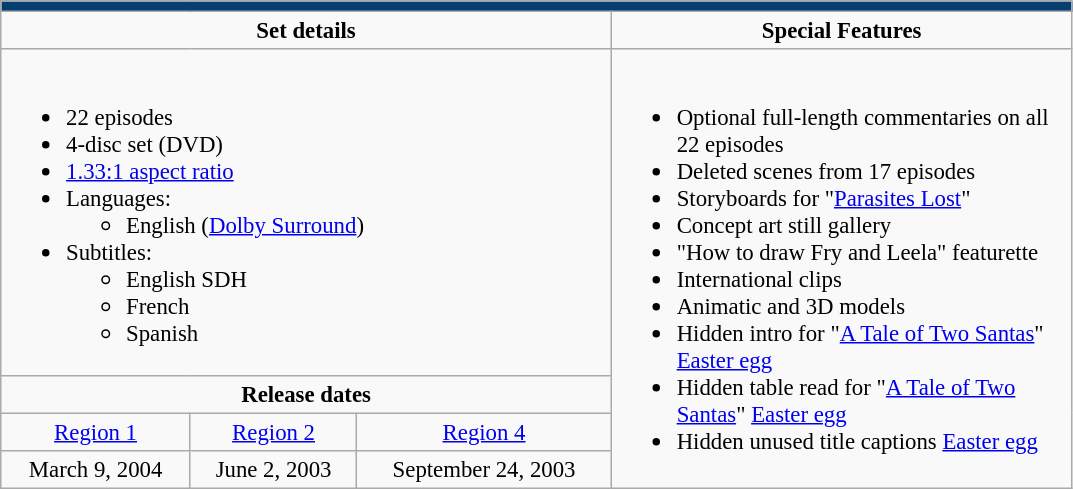<table class="wikitable" style="font-size:95%;">
<tr>
<td colspan="5" style="background-color: #053f71;"><strong><em></em></strong></td>
</tr>
<tr valign="top">
<td align="center" width="400" colspan="3"><strong>Set details</strong></td>
<td width="300" align="center"><strong>Special Features</strong></td>
</tr>
<tr valign="top">
<td colspan="3" align="left" width="400"><br><ul><li>22 episodes</li><li>4-disc set (DVD)</li><li><a href='#'>1.33:1 aspect ratio</a></li><li>Languages:<ul><li>English (<a href='#'>Dolby Surround</a>)</li></ul></li><li>Subtitles:<ul><li>English SDH</li><li>French</li><li>Spanish</li></ul></li></ul></td>
<td rowspan="4" align="left" width="300"><br><ul><li>Optional full-length commentaries on all 22 episodes</li><li>Deleted scenes from 17 episodes</li><li>Storyboards for "<a href='#'>Parasites Lost</a>"</li><li>Concept art still gallery</li><li>"How to draw Fry and Leela" featurette</li><li>International clips</li><li>Animatic and 3D models</li><li>Hidden intro for "<a href='#'>A Tale of Two Santas</a>" <a href='#'>Easter egg</a></li><li>Hidden table read for "<a href='#'>A Tale of Two Santas</a>" <a href='#'>Easter egg</a></li><li>Hidden unused title captions <a href='#'>Easter egg</a></li></ul></td>
</tr>
<tr>
<td colspan="3" align="center"><strong>Release dates</strong></td>
</tr>
<tr>
<td align="center"><a href='#'>Region 1</a></td>
<td align="center"><a href='#'>Region 2</a></td>
<td align="center"><a href='#'>Region 4</a></td>
</tr>
<tr>
<td align="center">March 9, 2004</td>
<td align="center">June 2, 2003</td>
<td align="center">September 24, 2003</td>
</tr>
</table>
